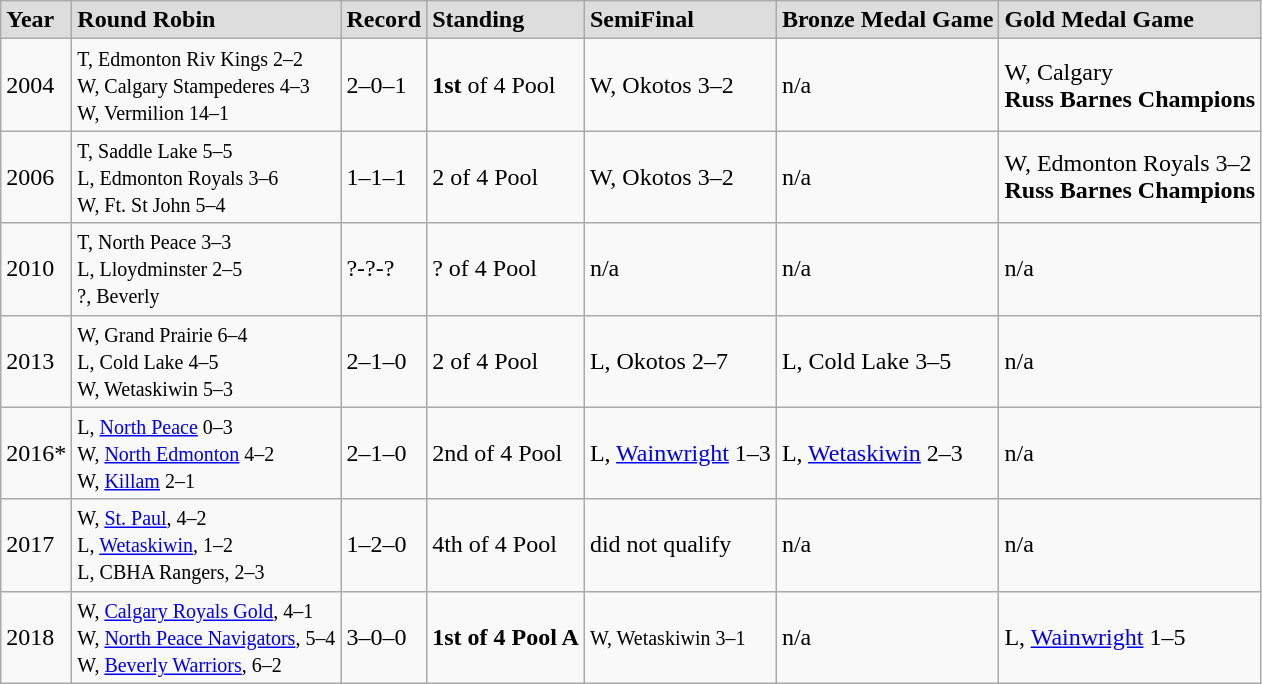<table class="wikitable">
<tr style="font-weight:bold; background-color:#dddddd;" |>
<td>Year</td>
<td>Round Robin</td>
<td>Record</td>
<td>Standing</td>
<td>SemiFinal</td>
<td>Bronze Medal Game</td>
<td>Gold Medal Game</td>
</tr>
<tr background-color:#dddddd;">
<td>2004</td>
<td><small> T, Edmonton Riv Kings 2–2 <br>W, Calgary Stampederes 4–3<br>W, Vermilion 14–1</small></td>
<td>2–0–1</td>
<td><strong>1st</strong> of 4 Pool</td>
<td>W, Okotos 3–2</td>
<td>n/a</td>
<td>W,  Calgary<br><strong>Russ Barnes Champions</strong></td>
</tr>
<tr>
<td>2006</td>
<td><small> T, Saddle Lake 5–5 <br>L, Edmonton Royals 3–6<br>W, Ft. St John 5–4 </small></td>
<td>1–1–1</td>
<td>2 of 4 Pool</td>
<td>W, Okotos 3–2</td>
<td>n/a</td>
<td>W, Edmonton Royals 3–2<br><strong>Russ Barnes Champions</strong></td>
</tr>
<tr background-color:#dddddd;">
<td>2010</td>
<td><small> T, North Peace 3–3<br>L, Lloydminster 2–5<br>?, Beverly </small></td>
<td>?-?-?</td>
<td>? of 4 Pool</td>
<td>n/a</td>
<td>n/a</td>
<td>n/a</td>
</tr>
<tr>
<td>2013</td>
<td><small> W, Grand Prairie 6–4<br>L, Cold Lake 4–5<br>W, Wetaskiwin 5–3</small></td>
<td>2–1–0</td>
<td>2 of 4 Pool</td>
<td>L, Okotos 2–7</td>
<td>L, Cold Lake 3–5</td>
<td>n/a</td>
</tr>
<tr background-color:#dddddd;">
<td>2016*</td>
<td><small> L, <a href='#'>North Peace</a> 0–3<br>W, <a href='#'>North Edmonton</a> 4–2<br>W, <a href='#'>Killam</a> 2–1 </small></td>
<td>2–1–0</td>
<td>2nd of 4 Pool</td>
<td>L, <a href='#'>Wainwright</a> 1–3</td>
<td>L, <a href='#'>Wetaskiwin</a> 2–3</td>
<td>n/a</td>
</tr>
<tr>
<td>2017</td>
<td><small> W, <a href='#'>St. Paul</a>, 4–2 <br>L, <a href='#'>Wetaskiwin</a>, 1–2 <br>L, CBHA Rangers, 2–3  </small></td>
<td>1–2–0</td>
<td>4th of 4 Pool</td>
<td>did not qualify</td>
<td>n/a</td>
<td>n/a</td>
</tr>
<tr>
<td>2018</td>
<td><small> W, <a href='#'>Calgary Royals Gold</a>, 4–1 <br>W, <a href='#'>North Peace Navigators</a>, 5–4 <br>W, <a href='#'>Beverly Warriors</a>, 6–2  </small></td>
<td>3–0–0</td>
<td><strong>1st of 4 Pool A</strong></td>
<td><small>W, Wetaskiwin 3–1</small></td>
<td>n/a</td>
<td>L, <a href='#'>Wainwright</a> 1–5</td>
</tr>
</table>
